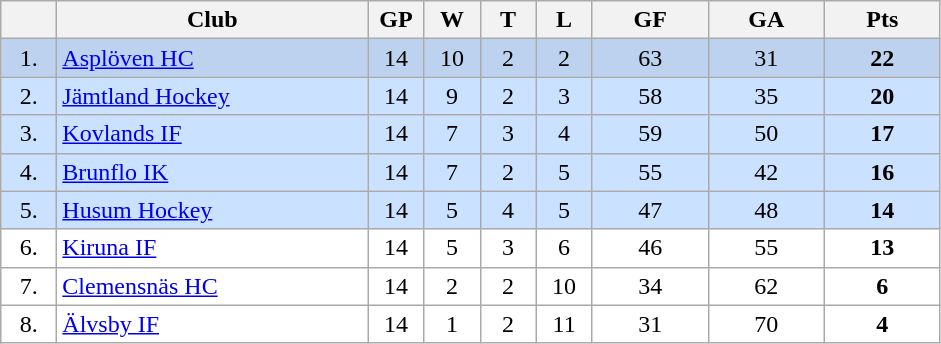<table class="wikitable">
<tr>
<th width="30"></th>
<th width="200">Club</th>
<th width="30">GP</th>
<th width="30">W</th>
<th width="30">T</th>
<th width="30">L</th>
<th width="70">GF</th>
<th width="70">GA</th>
<th width="70">Pts</th>
</tr>
<tr bgcolor="#BCD2EE" align="center">
<td>1.</td>
<td align="left"><a href='#'>Asplöven HC</a></td>
<td>14</td>
<td>10</td>
<td>2</td>
<td>2</td>
<td>63</td>
<td>31</td>
<td><strong>22</strong></td>
</tr>
<tr bgcolor="#CAE1FF" align="center">
<td>2.</td>
<td align="left"><a href='#'>Jämtland Hockey</a></td>
<td>14</td>
<td>9</td>
<td>2</td>
<td>3</td>
<td>58</td>
<td>35</td>
<td><strong>20</strong></td>
</tr>
<tr bgcolor="#CAE1FF" align="center">
<td>3.</td>
<td align="left"><a href='#'>Kovlands IF</a></td>
<td>14</td>
<td>7</td>
<td>3</td>
<td>4</td>
<td>59</td>
<td>50</td>
<td><strong>17</strong></td>
</tr>
<tr bgcolor="#CAE1FF" align="center">
<td>4.</td>
<td align="left"><a href='#'>Brunflo IK</a></td>
<td>14</td>
<td>7</td>
<td>2</td>
<td>5</td>
<td>55</td>
<td>42</td>
<td><strong>16</strong></td>
</tr>
<tr bgcolor="#CAE1FF" align="center">
<td>5.</td>
<td align="left"><a href='#'>Husum Hockey</a></td>
<td>14</td>
<td>5</td>
<td>4</td>
<td>5</td>
<td>47</td>
<td>48</td>
<td><strong>14</strong></td>
</tr>
<tr bgcolor="#FFFFFF" align="center">
<td>6.</td>
<td align="left"><a href='#'>Kiruna IF</a></td>
<td>14</td>
<td>5</td>
<td>3</td>
<td>6</td>
<td>46</td>
<td>55</td>
<td><strong>13</strong></td>
</tr>
<tr bgcolor="#FFFFFF" align="center">
<td>7.</td>
<td align="left"><a href='#'>Clemensnäs HC</a></td>
<td>14</td>
<td>2</td>
<td>2</td>
<td>10</td>
<td>34</td>
<td>62</td>
<td><strong>6</strong></td>
</tr>
<tr bgcolor="#FFFFFF" align="center">
<td>8.</td>
<td align="left"><a href='#'>Älvsby IF</a></td>
<td>14</td>
<td>1</td>
<td>2</td>
<td>11</td>
<td>31</td>
<td>70</td>
<td><strong>4</strong></td>
</tr>
</table>
